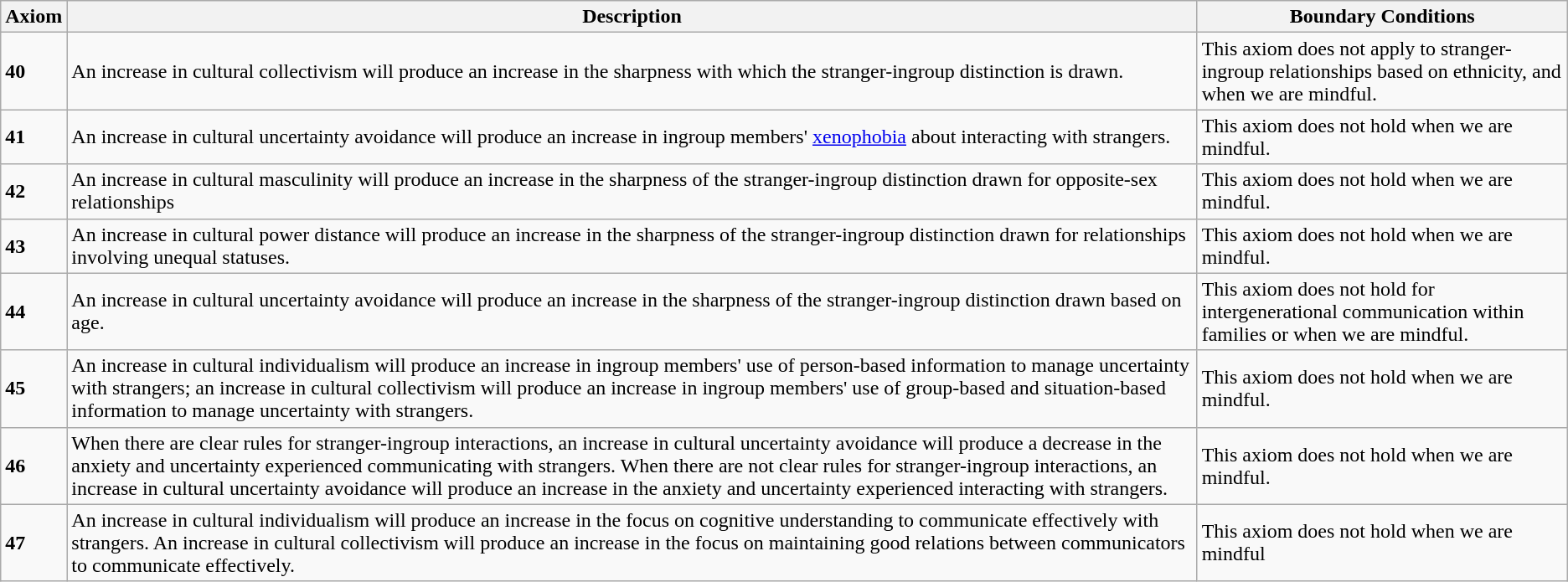<table class="wikitable">
<tr>
<th>Axiom</th>
<th>Description</th>
<th>Boundary Conditions</th>
</tr>
<tr>
<td><strong>40</strong></td>
<td>An increase in cultural collectivism will produce an increase in the sharpness with which the stranger-ingroup distinction is drawn.</td>
<td>This axiom does not apply to stranger-ingroup relationships based on ethnicity, and when we are mindful.</td>
</tr>
<tr>
<td><strong>41</strong></td>
<td>An increase in cultural uncertainty avoidance will produce an increase in ingroup members' <a href='#'>xenophobia</a> about interacting with strangers.</td>
<td>This axiom does not hold when we are mindful.</td>
</tr>
<tr>
<td><strong>42</strong></td>
<td>An increase in cultural masculinity will produce an increase in the sharpness of the stranger-ingroup distinction drawn for opposite-sex relationships</td>
<td>This axiom does not hold when we are mindful.</td>
</tr>
<tr>
<td><strong>43</strong></td>
<td>An increase in cultural power distance will produce an increase in the sharpness of the stranger-ingroup distinction drawn for relationships involving unequal statuses.</td>
<td>This axiom does not hold when we are mindful.</td>
</tr>
<tr>
<td><strong>44</strong></td>
<td>An increase in cultural uncertainty avoidance will produce an increase in the sharpness of the stranger-ingroup distinction drawn based on age.</td>
<td>This axiom does not hold for intergenerational communication within families or when we are mindful.</td>
</tr>
<tr>
<td><strong>45</strong></td>
<td>An increase in cultural individualism will produce an increase in ingroup members' use of person-based information to manage uncertainty with strangers; an increase in cultural collectivism will produce an increase in ingroup members' use of group-based and situation-based information to manage uncertainty with strangers.</td>
<td>This axiom does not hold when we are mindful.</td>
</tr>
<tr>
<td><strong>46</strong></td>
<td>When there are clear rules for stranger-ingroup interactions, an increase in cultural uncertainty avoidance will produce a decrease in the anxiety and uncertainty experienced communicating with strangers. When there are not clear rules for stranger-ingroup interactions, an increase in cultural uncertainty avoidance will produce an increase in the anxiety and uncertainty experienced interacting with strangers.</td>
<td>This axiom does not hold when we are mindful.</td>
</tr>
<tr>
<td><strong>47</strong></td>
<td>An increase in cultural individualism will produce an increase in the focus on cognitive understanding to communicate effectively with strangers. An increase in cultural collectivism will produce an increase in the focus on maintaining good relations between communicators to communicate effectively.</td>
<td>This axiom does not hold when we are mindful</td>
</tr>
</table>
